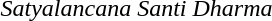<table>
<tr>
<td></td>
<td><em>Satyalancana Santi Dharma</em></td>
</tr>
</table>
